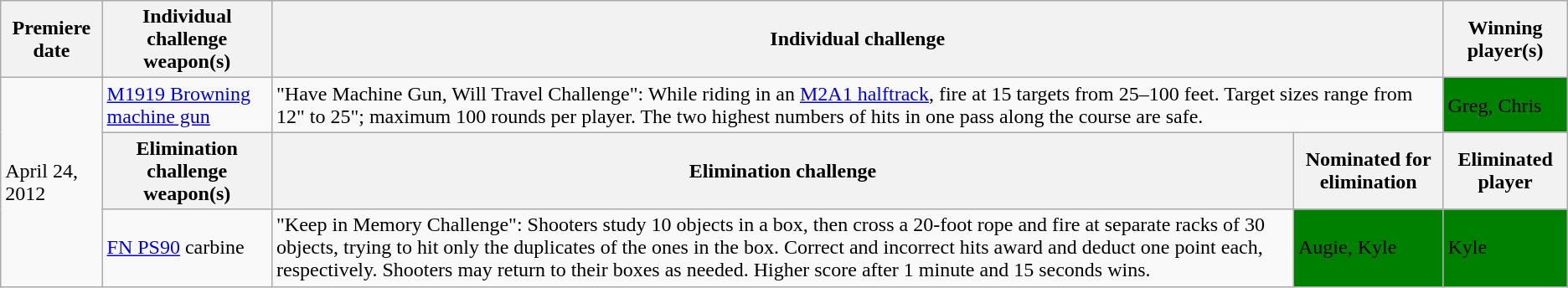<table class="wikitable">
<tr>
<th>Premiere date</th>
<th>Individual challenge weapon(s)</th>
<th colspan="2">Individual challenge</th>
<th>Winning player(s)</th>
</tr>
<tr>
<td rowspan="3">April 24, 2012</td>
<td><a href='#'>M1919 Browning machine gun</a></td>
<td colspan="2">"Have Machine Gun, Will Travel Challenge": While riding in an <a href='#'>M2A1 halftrack</a>, fire at 15 targets from 25–100 feet. Target sizes range from 12" to 25"; maximum 100 rounds per player. The two highest numbers of hits in one pass along the course are safe.</td>
<td bgcolor="green"><span>Greg, Chris</span></td>
</tr>
<tr>
<th>Elimination challenge weapon(s)</th>
<th>Elimination challenge</th>
<th>Nominated for elimination</th>
<th>Eliminated player</th>
</tr>
<tr>
<td><a href='#'>FN PS90</a> carbine</td>
<td>"Keep in Memory Challenge": Shooters study 10 objects in a box, then cross a 20-foot rope and fire at separate racks of 30 objects, trying to hit only the duplicates of the ones in the box. Correct and incorrect hits award and deduct one point each, respectively. Shooters may return to their boxes as needed. Higher score after 1 minute and 15 seconds wins.</td>
<td bgcolor="green"><span>Augie, Kyle</span></td>
<td bgcolor="green"><span>Kyle</span></td>
</tr>
</table>
